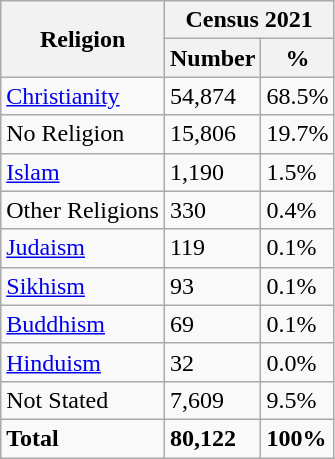<table class="wikitable">
<tr>
<th rowspan="2">Religion</th>
<th colspan="2">Census 2021</th>
</tr>
<tr>
<th>Number</th>
<th>%</th>
</tr>
<tr>
<td> <a href='#'>Christianity</a></td>
<td>54,874</td>
<td>68.5%</td>
</tr>
<tr>
<td>No Religion</td>
<td>15,806</td>
<td>19.7%</td>
</tr>
<tr>
<td> <a href='#'>Islam</a></td>
<td>1,190</td>
<td>1.5%</td>
</tr>
<tr>
<td>Other Religions</td>
<td>330</td>
<td>0.4%</td>
</tr>
<tr>
<td> <a href='#'>Judaism</a></td>
<td>119</td>
<td>0.1%</td>
</tr>
<tr>
<td> <a href='#'>Sikhism</a></td>
<td>93</td>
<td>0.1%</td>
</tr>
<tr>
<td> <a href='#'>Buddhism</a></td>
<td>69</td>
<td>0.1%</td>
</tr>
<tr>
<td> <a href='#'>Hinduism</a></td>
<td>32</td>
<td>0.0%</td>
</tr>
<tr>
<td>Not Stated</td>
<td>7,609</td>
<td>9.5%</td>
</tr>
<tr>
<td><strong>Total</strong></td>
<td><strong>80,122</strong></td>
<td><strong>100%</strong></td>
</tr>
</table>
